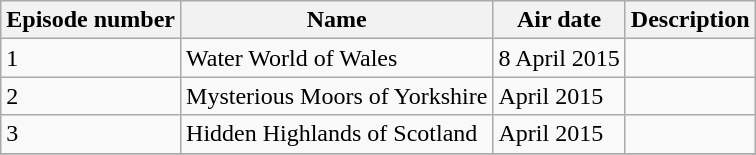<table class="wikitable">
<tr>
<th>Episode number</th>
<th>Name</th>
<th>Air date</th>
<th>Description</th>
</tr>
<tr>
<td>1</td>
<td>Water World of Wales</td>
<td>8 April 2015</td>
<td></td>
</tr>
<tr>
<td>2</td>
<td>Mysterious Moors of Yorkshire</td>
<td>April 2015</td>
<td></td>
</tr>
<tr>
<td>3</td>
<td>Hidden Highlands of Scotland</td>
<td>April 2015</td>
<td></td>
</tr>
<tr>
</tr>
</table>
